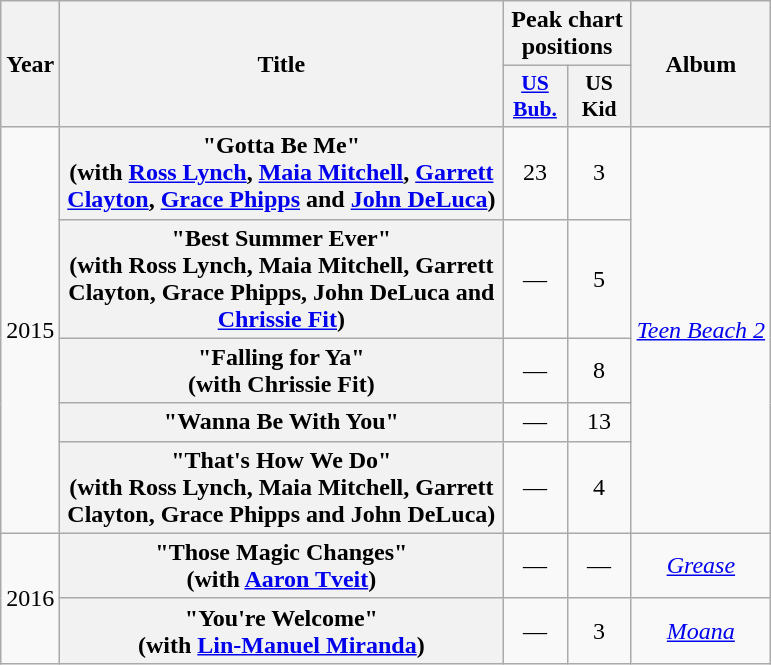<table class="wikitable plainrowheaders" style="text-align:center;">
<tr>
<th rowspan="2" scope="col">Year</th>
<th scope="col" rowspan="2" style="width:18em;">Title</th>
<th colspan="2">Peak chart positions</th>
<th scope="col" rowspan="2">Album</th>
</tr>
<tr>
<th scope="col" style="width:2.5em;font-size:90%;"><a href='#'>US<br>Bub.</a><br></th>
<th scope="col" style="width:2.5em;font-size:90%;">US<br>Kid<br></th>
</tr>
<tr>
<td rowspan="5">2015</td>
<th scope="row">"Gotta Be Me"<br><span>(with <a href='#'>Ross Lynch</a>, <a href='#'>Maia Mitchell</a>, <a href='#'>Garrett Clayton</a>, <a href='#'>Grace Phipps</a> and <a href='#'>John DeLuca</a>)</span></th>
<td>23</td>
<td>3</td>
<td rowspan="5"><em><a href='#'>Teen Beach 2</a></em></td>
</tr>
<tr>
<th scope="row">"Best Summer Ever"<br><span>(with Ross Lynch, Maia Mitchell, Garrett Clayton, Grace Phipps, John DeLuca and <a href='#'>Chrissie Fit</a>)</span></th>
<td>—</td>
<td>5</td>
</tr>
<tr>
<th scope="row">"Falling for Ya"<br><span>(with Chrissie Fit)</span></th>
<td>—</td>
<td>8</td>
</tr>
<tr>
<th scope="row">"Wanna Be With You"</th>
<td>—</td>
<td>13</td>
</tr>
<tr>
<th scope="row">"That's How We Do"<br><span>(with Ross Lynch, Maia Mitchell, Garrett Clayton, Grace Phipps and John DeLuca)</span></th>
<td>—</td>
<td>4</td>
</tr>
<tr>
<td rowspan="2">2016</td>
<th scope="row">"Those Magic Changes"<br><span>(with <a href='#'>Aaron Tveit</a>)</span></th>
<td>—</td>
<td>—</td>
<td><em><a href='#'>Grease</a></em></td>
</tr>
<tr>
<th scope="row">"You're Welcome"<br><span>(with <a href='#'>Lin-Manuel Miranda</a>)</span></th>
<td>—</td>
<td>3</td>
<td><em><a href='#'>Moana</a></em></td>
</tr>
</table>
